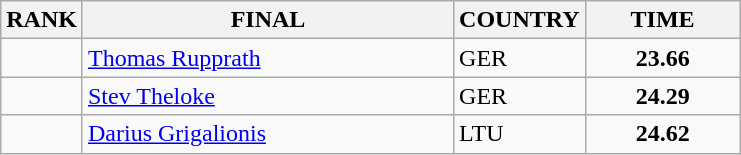<table class="wikitable">
<tr>
<th>RANK</th>
<th align="left" style="width: 15em">FINAL</th>
<th>COUNTRY</th>
<th style="width: 6em">TIME</th>
</tr>
<tr>
<td align="center"></td>
<td><a href='#'>Thomas Rupprath</a></td>
<td> GER</td>
<td align="center"><strong>23.66</strong></td>
</tr>
<tr>
<td align="center"></td>
<td><a href='#'>Stev Theloke</a></td>
<td> GER</td>
<td align="center"><strong>24.29</strong></td>
</tr>
<tr>
<td align="center"></td>
<td><a href='#'>Darius Grigalionis</a></td>
<td> LTU</td>
<td align="center"><strong>24.62</strong></td>
</tr>
</table>
